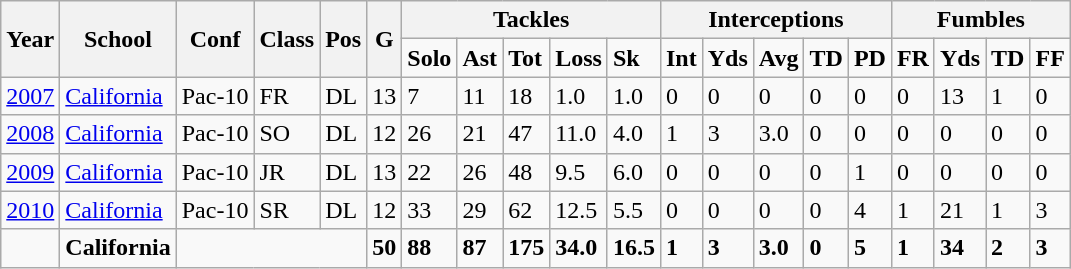<table class="wikitable">
<tr>
<th rowspan="2">Year</th>
<th rowspan="2">School</th>
<th rowspan="2">Conf</th>
<th rowspan="2">Class</th>
<th rowspan="2">Pos</th>
<th rowspan="2">G</th>
<th colspan="5" style="text-align: center; font-weight:bold;">Tackles</th>
<th colspan="5" style="text-align: center; font-weight:bold;">Interceptions</th>
<th colspan="4" style="text-align: center; font-weight:bold;">Fumbles</th>
</tr>
<tr>
<td style="font-weight:bold;">Solo</td>
<td style="font-weight:bold;">Ast</td>
<td style="font-weight:bold;">Tot</td>
<td style="font-weight:bold;">Loss</td>
<td style="font-weight:bold;">Sk</td>
<td style="font-weight:bold;">Int</td>
<td style="font-weight:bold;">Yds</td>
<td style="font-weight:bold;">Avg</td>
<td style="font-weight:bold;">TD</td>
<td style="font-weight:bold;">PD</td>
<td style="font-weight:bold;">FR</td>
<td style="font-weight:bold;">Yds</td>
<td style="font-weight:bold;">TD</td>
<td style="font-weight:bold;">FF</td>
</tr>
<tr>
<td><a href='#'>2007</a></td>
<td><a href='#'>California</a></td>
<td>Pac-10</td>
<td>FR</td>
<td>DL</td>
<td>13</td>
<td>7</td>
<td>11</td>
<td>18</td>
<td>1.0</td>
<td>1.0</td>
<td>0</td>
<td>0</td>
<td>0</td>
<td>0</td>
<td>0</td>
<td>0</td>
<td>13</td>
<td>1</td>
<td>0</td>
</tr>
<tr>
<td><a href='#'>2008</a></td>
<td><a href='#'>California</a></td>
<td>Pac-10</td>
<td>SO</td>
<td>DL</td>
<td>12</td>
<td>26</td>
<td>21</td>
<td>47</td>
<td>11.0</td>
<td>4.0</td>
<td>1</td>
<td>3</td>
<td>3.0</td>
<td>0</td>
<td>0</td>
<td>0</td>
<td>0</td>
<td>0</td>
<td>0</td>
</tr>
<tr>
<td><a href='#'>2009</a></td>
<td><a href='#'>California</a></td>
<td>Pac-10</td>
<td>JR</td>
<td>DL</td>
<td>13</td>
<td>22</td>
<td>26</td>
<td>48</td>
<td>9.5</td>
<td>6.0</td>
<td>0</td>
<td>0</td>
<td>0</td>
<td>0</td>
<td>1</td>
<td>0</td>
<td>0</td>
<td>0</td>
<td>0</td>
</tr>
<tr>
<td><a href='#'>2010</a></td>
<td><a href='#'>California</a></td>
<td>Pac-10</td>
<td>SR</td>
<td>DL</td>
<td>12</td>
<td>33</td>
<td>29</td>
<td>62</td>
<td>12.5</td>
<td>5.5</td>
<td>0</td>
<td>0</td>
<td>0</td>
<td>0</td>
<td>4</td>
<td>1</td>
<td>21</td>
<td>1</td>
<td>3</td>
</tr>
<tr>
<td style="font-weight:bold;"></td>
<td style="font-weight:bold;">California</td>
<td colspan="3" style="font-weight:bold;"></td>
<td style="font-weight:bold;">50</td>
<td style="font-weight:bold;">88</td>
<td style="font-weight:bold;">87</td>
<td style="font-weight:bold;">175</td>
<td style="font-weight:bold;">34.0</td>
<td style="font-weight:bold;">16.5</td>
<td style="font-weight:bold;">1</td>
<td style="font-weight:bold;">3</td>
<td style="font-weight:bold;">3.0</td>
<td style="font-weight:bold;">0</td>
<td style="font-weight:bold;">5</td>
<td style="font-weight:bold;">1</td>
<td style="font-weight:bold;">34</td>
<td style="font-weight:bold;">2</td>
<td style="font-weight:bold;">3</td>
</tr>
</table>
